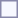<table style="border:1px solid #8888aa; background-color:#f7f8ff; padding:5px; font-size:95%; margin: 0px 12px 12px 0px;">
</table>
